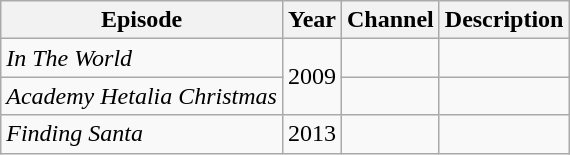<table class="wikitable sortable">
<tr>
<th>Episode</th>
<th>Year</th>
<th>Channel</th>
<th>Description</th>
</tr>
<tr>
<td><em>In The World</em></td>
<td rowspan="2">2009</td>
<td></td>
<td></td>
</tr>
<tr>
<td><em>Academy Hetalia Christmas</em></td>
<td></td>
<td></td>
</tr>
<tr>
<td><em>Finding Santa</em></td>
<td>2013</td>
<td></td>
<td></td>
</tr>
</table>
